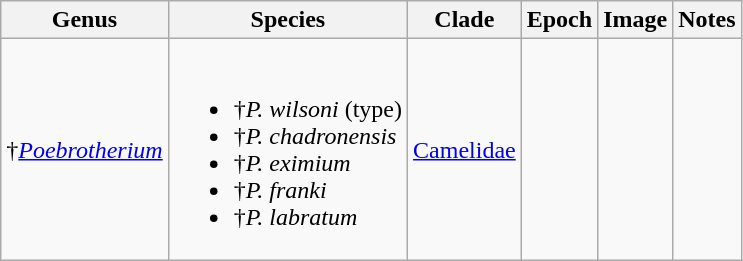<table class="wikitable sortable">
<tr>
<th>Genus</th>
<th>Species</th>
<th>Clade</th>
<th>Epoch</th>
<th>Image</th>
<th>Notes</th>
</tr>
<tr>
<td>†<em><a href='#'>Poebrotherium</a></em></td>
<td><br><ul><li>†<em>P. wilsoni</em> (type)</li><li>†<em>P. chadronensis</em></li><li>†<em>P. eximium</em></li><li>†<em>P. franki</em></li><li>†<em>P. labratum</em></li></ul></td>
<td><a href='#'>Camelidae</a></td>
<td></td>
<td></td>
<td></td>
</tr>
</table>
